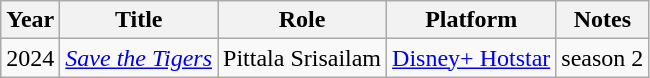<table class="wikitable sortable">
<tr>
<th scope="col">Year</th>
<th scope="col">Title</th>
<th scope="col">Role</th>
<th scope="col">Platform</th>
<th scope="col" class="unsortable">Notes</th>
</tr>
<tr>
<td rowspan=1>2024</td>
<td><em><a href='#'>Save the Tigers</a></em></td>
<td>Pittala Srisailam</td>
<td><a href='#'>Disney+ Hotstar</a></td>
<td>season 2</td>
</tr>
</table>
